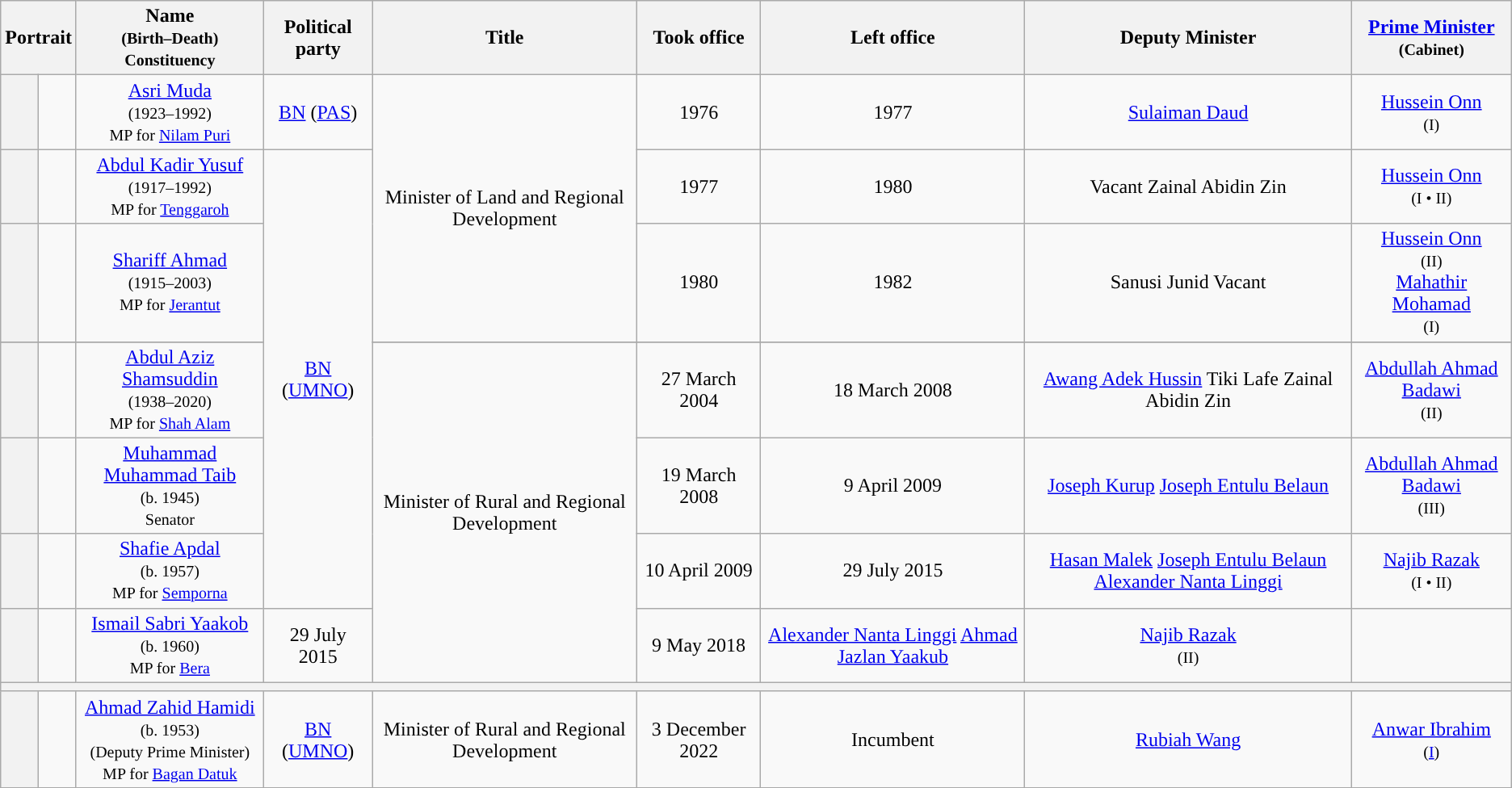<table class="wikitable" style="text-align:center;">
<tr>
<th colspan=2>Portrait</th>
<th>Name<br><small>(Birth–Death)<br>Constituency</small></th>
<th>Political party</th>
<th>Title</th>
<th>Took office</th>
<th>Left office</th>
<th>Deputy Minister</th>
<th><a href='#'>Prime Minister</a><br><small>(Cabinet)</small></th>
</tr>
<tr>
<th style="background:"></th>
<td></td>
<td><a href='#'>Asri Muda</a><br><small>(1923–1992)<br>MP for <a href='#'>Nilam Puri</a></small></td>
<td><a href='#'>BN</a> (<a href='#'>PAS</a>)</td>
<td rowspan=3>Minister of Land and Regional Development</td>
<td>1976</td>
<td>1977</td>
<td><a href='#'>Sulaiman Daud</a></td>
<td><a href='#'>Hussein Onn</a><br><small>(I)</small></td>
</tr>
<tr>
<th style="background:"></th>
<td></td>
<td><a href='#'>Abdul Kadir Yusuf</a><br><small>(1917–1992)<br>MP for <a href='#'>Tenggaroh</a></small></td>
<td rowspan=6><a href='#'>BN</a> (<a href='#'>UMNO</a>)</td>
<td>1977</td>
<td>1980</td>
<td>Vacant Zainal Abidin Zin </td>
<td><a href='#'>Hussein Onn</a><br><small>(I • II)</small></td>
</tr>
<tr>
<th style="background:"></th>
<td></td>
<td><a href='#'>Shariff Ahmad</a><br><small>(1915–2003)<br>MP for <a href='#'>Jerantut</a></small></td>
<td>1980</td>
<td>1982</td>
<td>Sanusi Junid  Vacant </td>
<td><a href='#'>Hussein Onn</a><br><small>(II)</small><br><a href='#'>Mahathir Mohamad</a><br><small>(I)</small></td>
</tr>
<tr>
</tr>
<tr>
<th style="background:"></th>
<td></td>
<td><a href='#'>Abdul Aziz Shamsuddin</a><br><small>(1938–2020)<br>MP for <a href='#'>Shah Alam</a></small></td>
<td rowspan=4>Minister of Rural and Regional Development</td>
<td>27 March 2004</td>
<td>18 March 2008</td>
<td><a href='#'>Awang Adek Hussin</a> Tiki Lafe  Zainal Abidin Zin </td>
<td><a href='#'>Abdullah Ahmad Badawi</a><br><small>(II)</small></td>
</tr>
<tr>
<th style="background:"></th>
<td></td>
<td><a href='#'>Muhammad Muhammad Taib</a><br><small>(b. 1945)<br>Senator</small></td>
<td>19 March 2008</td>
<td>9 April 2009</td>
<td><a href='#'>Joseph Kurup</a> <a href='#'>Joseph Entulu Belaun</a></td>
<td><a href='#'>Abdullah Ahmad Badawi</a><br><small>(III)</small></td>
</tr>
<tr>
<th style="background:"></th>
<td></td>
<td><a href='#'>Shafie Apdal</a><br><small>(b. 1957)<br>MP for <a href='#'>Semporna</a></small></td>
<td>10 April 2009</td>
<td>29 July 2015</td>
<td><a href='#'>Hasan Malek</a> <a href='#'>Joseph Entulu Belaun</a>  <a href='#'>Alexander Nanta Linggi</a> </td>
<td><a href='#'>Najib Razak</a><br><small>(I • II)</small></td>
</tr>
<tr>
<th style="background:"></th>
<td></td>
<td><a href='#'>Ismail Sabri Yaakob</a><br><small>(b. 1960)<br>MP for <a href='#'>Bera</a></small></td>
<td>29 July 2015</td>
<td>9 May 2018</td>
<td><a href='#'>Alexander Nanta Linggi</a> <a href='#'>Ahmad Jazlan Yaakub</a></td>
<td><a href='#'>Najib Razak</a><br><small>(II)</small></td>
</tr>
<tr>
<th colspan="9" bgcolor="cccccc"></th>
</tr>
<tr>
<th style="background:"></th>
<td></td>
<td><a href='#'>Ahmad Zahid Hamidi</a><br><small>(b. 1953)<br>(Deputy Prime Minister)<br>MP for <a href='#'>Bagan Datuk</a></small></td>
<td><a href='#'>BN</a> (<a href='#'>UMNO</a>)</td>
<td>Minister of Rural and Regional Development</td>
<td>3 December 2022</td>
<td>Incumbent</td>
<td><a href='#'>Rubiah Wang</a></td>
<td><a href='#'>Anwar Ibrahim</a><br><small>(<a href='#'>I</a>)</small></td>
</tr>
<tr>
</tr>
</table>
